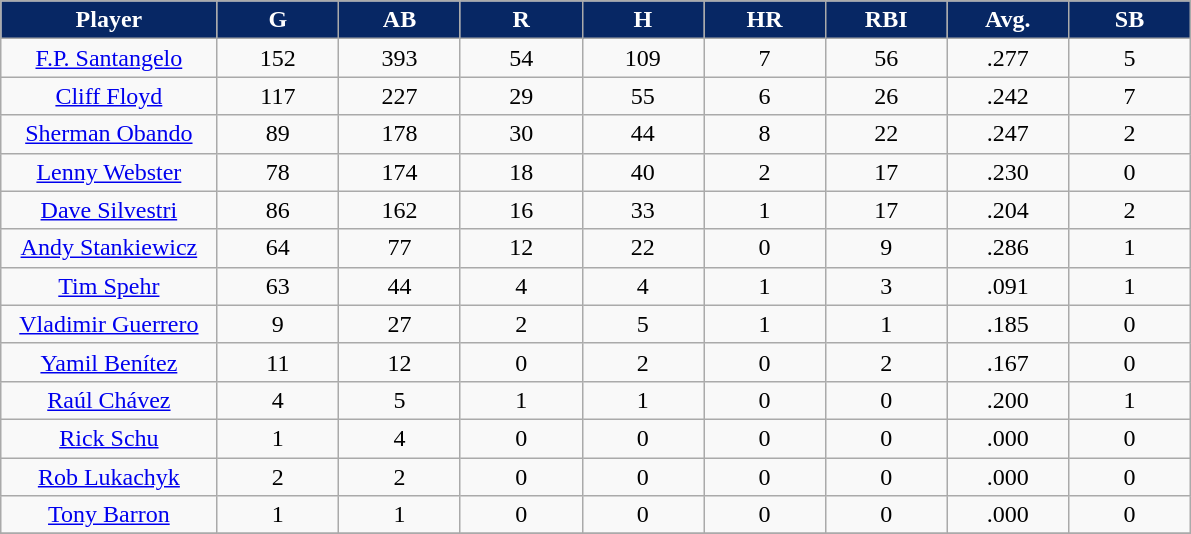<table border="1" class="wikitable sortable">
<tr>
<th style="background:#072764;color:white;" width="16%">Player</th>
<th style="background:#072764;color:white;" width="9%">G</th>
<th style="background:#072764;color:white;" width="9%">AB</th>
<th style="background:#072764;color:white;" width="9%">R</th>
<th style="background:#072764;color:white;" width="9%">H</th>
<th style="background:#072764;color:white;" width="9%">HR</th>
<th style="background:#072764;color:white;" width="9%">RBI</th>
<th style="background:#072764;color:white;" width="9%">Avg.</th>
<th style="background:#072764;color:white;" width="9%">SB</th>
</tr>
<tr style="text-align:center;">
<td><a href='#'>F.P. Santangelo</a></td>
<td>152</td>
<td>393</td>
<td>54</td>
<td>109</td>
<td>7</td>
<td>56</td>
<td>.277</td>
<td>5</td>
</tr>
<tr style="text-align:center;">
<td><a href='#'>Cliff Floyd</a></td>
<td>117</td>
<td>227</td>
<td>29</td>
<td>55</td>
<td>6</td>
<td>26</td>
<td>.242</td>
<td>7</td>
</tr>
<tr style="text-align:center;">
<td><a href='#'>Sherman Obando</a></td>
<td>89</td>
<td>178</td>
<td>30</td>
<td>44</td>
<td>8</td>
<td>22</td>
<td>.247</td>
<td>2</td>
</tr>
<tr style="text-align:center;">
<td><a href='#'>Lenny Webster</a></td>
<td>78</td>
<td>174</td>
<td>18</td>
<td>40</td>
<td>2</td>
<td>17</td>
<td>.230</td>
<td>0</td>
</tr>
<tr style="text-align:center;">
<td><a href='#'>Dave Silvestri</a></td>
<td>86</td>
<td>162</td>
<td>16</td>
<td>33</td>
<td>1</td>
<td>17</td>
<td>.204</td>
<td>2</td>
</tr>
<tr style="text-align:center;">
<td><a href='#'>Andy Stankiewicz</a></td>
<td>64</td>
<td>77</td>
<td>12</td>
<td>22</td>
<td>0</td>
<td>9</td>
<td>.286</td>
<td>1</td>
</tr>
<tr style="text-align:center;">
<td><a href='#'>Tim Spehr</a></td>
<td>63</td>
<td>44</td>
<td>4</td>
<td>4</td>
<td>1</td>
<td>3</td>
<td>.091</td>
<td>1</td>
</tr>
<tr style="text-align:center;">
<td><a href='#'>Vladimir Guerrero</a></td>
<td>9</td>
<td>27</td>
<td>2</td>
<td>5</td>
<td>1</td>
<td>1</td>
<td>.185</td>
<td>0</td>
</tr>
<tr style="text-align:center;">
<td><a href='#'>Yamil Benítez</a></td>
<td>11</td>
<td>12</td>
<td>0</td>
<td>2</td>
<td>0</td>
<td>2</td>
<td>.167</td>
<td>0</td>
</tr>
<tr style="text-align:center;">
<td><a href='#'>Raúl Chávez</a></td>
<td>4</td>
<td>5</td>
<td>1</td>
<td>1</td>
<td>0</td>
<td>0</td>
<td>.200</td>
<td>1</td>
</tr>
<tr style="text-align:center;">
<td><a href='#'>Rick Schu</a></td>
<td>1</td>
<td>4</td>
<td>0</td>
<td>0</td>
<td>0</td>
<td>0</td>
<td>.000</td>
<td>0</td>
</tr>
<tr style="text-align:center;">
<td><a href='#'>Rob Lukachyk</a></td>
<td>2</td>
<td>2</td>
<td>0</td>
<td>0</td>
<td>0</td>
<td>0</td>
<td>.000</td>
<td>0</td>
</tr>
<tr style="text-align:center;">
<td><a href='#'>Tony Barron</a></td>
<td>1</td>
<td>1</td>
<td>0</td>
<td>0</td>
<td>0</td>
<td>0</td>
<td>.000</td>
<td>0</td>
</tr>
<tr style="text-align:center;">
</tr>
</table>
